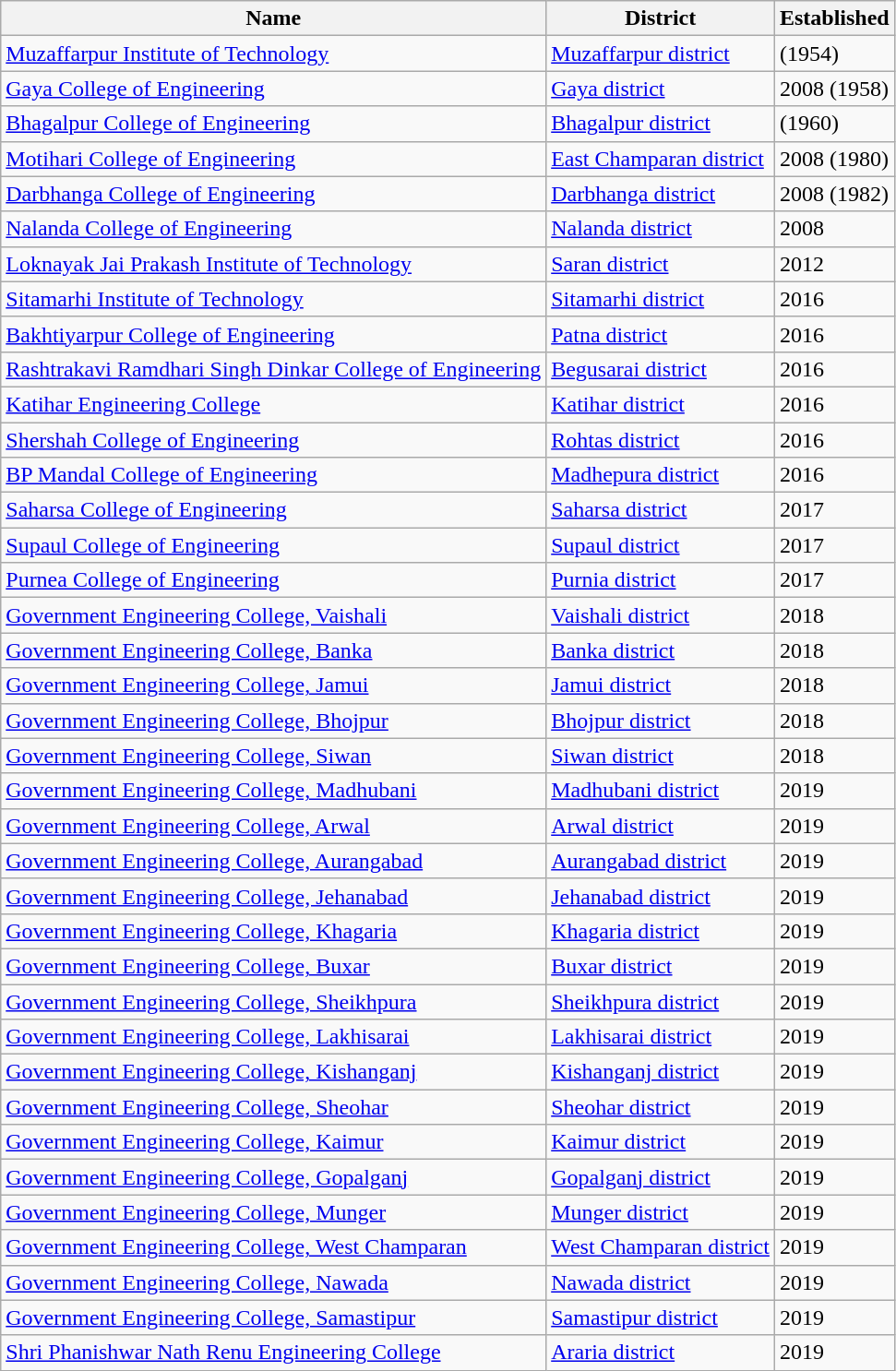<table class="wikitable sortable">
<tr>
<th>Name</th>
<th>District</th>
<th>Established</th>
</tr>
<tr>
<td><a href='#'>Muzaffarpur Institute of Technology</a></td>
<td><a href='#'>Muzaffarpur district</a></td>
<td>(1954)</td>
</tr>
<tr>
<td><a href='#'>Gaya College of Engineering</a></td>
<td><a href='#'>Gaya district</a></td>
<td>2008 (1958)</td>
</tr>
<tr>
<td><a href='#'>Bhagalpur College of Engineering</a></td>
<td><a href='#'>Bhagalpur district</a></td>
<td>(1960)</td>
</tr>
<tr>
<td><a href='#'>Motihari College of Engineering</a></td>
<td><a href='#'>East Champaran district</a></td>
<td>2008 (1980)</td>
</tr>
<tr>
<td><a href='#'>Darbhanga College of Engineering</a></td>
<td><a href='#'>Darbhanga district</a></td>
<td>2008 (1982)</td>
</tr>
<tr>
<td><a href='#'>Nalanda College of Engineering</a></td>
<td><a href='#'>Nalanda district</a></td>
<td>2008</td>
</tr>
<tr>
<td><a href='#'>Loknayak Jai Prakash Institute of Technology</a></td>
<td><a href='#'>Saran district</a></td>
<td>2012</td>
</tr>
<tr>
<td><a href='#'>Sitamarhi Institute of Technology</a></td>
<td><a href='#'>Sitamarhi district</a></td>
<td>2016</td>
</tr>
<tr>
<td><a href='#'>Bakhtiyarpur College of Engineering</a></td>
<td><a href='#'>Patna district</a></td>
<td>2016</td>
</tr>
<tr>
<td><a href='#'>Rashtrakavi Ramdhari Singh Dinkar College of Engineering</a></td>
<td><a href='#'>Begusarai district</a></td>
<td>2016</td>
</tr>
<tr>
<td><a href='#'>Katihar Engineering College</a></td>
<td><a href='#'>Katihar district</a></td>
<td>2016</td>
</tr>
<tr>
<td><a href='#'>Shershah College of Engineering</a></td>
<td><a href='#'>Rohtas district</a></td>
<td>2016</td>
</tr>
<tr>
<td><a href='#'>BP Mandal College of Engineering</a></td>
<td><a href='#'>Madhepura district</a></td>
<td>2016</td>
</tr>
<tr>
<td><a href='#'>Saharsa College of Engineering</a></td>
<td><a href='#'>Saharsa district</a></td>
<td>2017</td>
</tr>
<tr>
<td><a href='#'>Supaul College of Engineering</a></td>
<td><a href='#'>Supaul district</a></td>
<td>2017</td>
</tr>
<tr>
<td><a href='#'>Purnea College of Engineering</a></td>
<td><a href='#'>Purnia district</a></td>
<td>2017</td>
</tr>
<tr>
<td><a href='#'>Government Engineering College, Vaishali</a></td>
<td><a href='#'>Vaishali district</a></td>
<td>2018</td>
</tr>
<tr>
<td><a href='#'>Government Engineering College, Banka</a></td>
<td><a href='#'>Banka district</a></td>
<td>2018</td>
</tr>
<tr>
<td><a href='#'>Government Engineering College, Jamui</a></td>
<td><a href='#'>Jamui district</a></td>
<td>2018</td>
</tr>
<tr>
<td><a href='#'>Government Engineering College, Bhojpur</a></td>
<td><a href='#'>Bhojpur district</a></td>
<td>2018</td>
</tr>
<tr>
<td><a href='#'>Government Engineering College, Siwan</a></td>
<td><a href='#'>Siwan district</a></td>
<td>2018</td>
</tr>
<tr>
<td><a href='#'>Government Engineering College, Madhubani</a></td>
<td><a href='#'>Madhubani district</a></td>
<td>2019</td>
</tr>
<tr>
<td><a href='#'>Government Engineering College, Arwal</a></td>
<td><a href='#'>Arwal district</a></td>
<td>2019</td>
</tr>
<tr>
<td><a href='#'>Government Engineering College, Aurangabad</a></td>
<td><a href='#'>Aurangabad district</a></td>
<td>2019</td>
</tr>
<tr>
<td><a href='#'>Government Engineering College, Jehanabad</a></td>
<td><a href='#'>Jehanabad district</a></td>
<td>2019</td>
</tr>
<tr>
<td><a href='#'>Government Engineering College, Khagaria</a></td>
<td><a href='#'>Khagaria district</a></td>
<td>2019</td>
</tr>
<tr>
<td><a href='#'>Government Engineering College, Buxar</a></td>
<td><a href='#'>Buxar district</a></td>
<td>2019</td>
</tr>
<tr>
<td><a href='#'>Government Engineering College, Sheikhpura</a></td>
<td><a href='#'>Sheikhpura district</a></td>
<td>2019</td>
</tr>
<tr>
<td><a href='#'>Government Engineering College, Lakhisarai</a></td>
<td><a href='#'>Lakhisarai district</a></td>
<td>2019</td>
</tr>
<tr>
<td><a href='#'>Government Engineering College, Kishanganj</a></td>
<td><a href='#'>Kishanganj district</a></td>
<td>2019</td>
</tr>
<tr>
<td><a href='#'>Government Engineering College, Sheohar</a></td>
<td><a href='#'>Sheohar district</a></td>
<td>2019</td>
</tr>
<tr>
<td><a href='#'>Government Engineering College, Kaimur</a></td>
<td><a href='#'>Kaimur district</a></td>
<td>2019</td>
</tr>
<tr>
<td><a href='#'>Government Engineering College, Gopalganj</a></td>
<td><a href='#'>Gopalganj district</a></td>
<td>2019</td>
</tr>
<tr>
<td><a href='#'>Government Engineering College, Munger</a></td>
<td><a href='#'>Munger district</a></td>
<td>2019</td>
</tr>
<tr>
<td><a href='#'>Government Engineering College, West Champaran</a></td>
<td><a href='#'>West Champaran district</a></td>
<td>2019</td>
</tr>
<tr>
<td><a href='#'>Government Engineering College, Nawada</a></td>
<td><a href='#'>Nawada district</a></td>
<td>2019</td>
</tr>
<tr>
<td><a href='#'>Government Engineering College, Samastipur</a></td>
<td><a href='#'>Samastipur district</a></td>
<td>2019</td>
</tr>
<tr>
<td><a href='#'>Shri Phanishwar Nath Renu Engineering College</a></td>
<td><a href='#'>Araria district</a></td>
<td>2019</td>
</tr>
</table>
